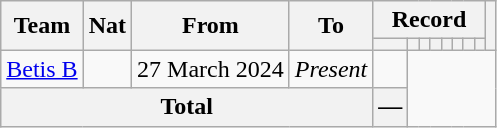<table class="wikitable" style="text-align: center">
<tr>
<th rowspan="2">Team</th>
<th rowspan="2">Nat</th>
<th rowspan="2">From</th>
<th rowspan="2">To</th>
<th colspan="8">Record</th>
<th rowspan=2></th>
</tr>
<tr>
<th></th>
<th></th>
<th></th>
<th></th>
<th></th>
<th></th>
<th></th>
<th></th>
</tr>
<tr>
<td align=left><a href='#'>Betis B</a></td>
<td></td>
<td align=left>27 March 2024</td>
<td align=left><em>Present</em><br></td>
<td></td>
</tr>
<tr>
<th colspan="4">Total<br></th>
<th>—</th>
</tr>
</table>
